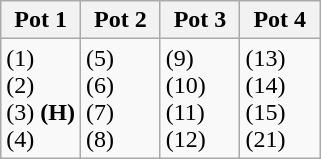<table class="wikitable" style="width=60%">
<tr>
<th width=25%>Pot 1</th>
<th width=25%>Pot 2</th>
<th width=25%>Pot 3</th>
<th width=25%>Pot 4</th>
</tr>
<tr>
<td> (1)<br> (2)<br> (3) <strong>(H)</strong><br> (4)</td>
<td> (5)<br> (6)<br> (7)<br> (8)</td>
<td> (9)<br> (10)<br> (11)<br> (12)</td>
<td> (13)<br> (14)<br> (15)<br> (21)</td>
</tr>
</table>
